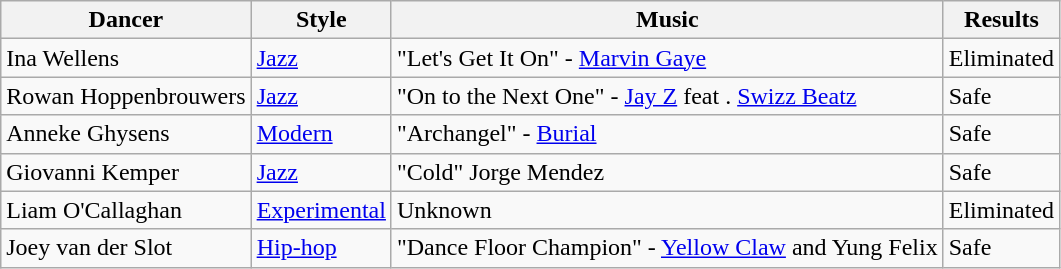<table Class =" wikitable">
<tr>
<th>Dancer</th>
<th>Style</th>
<th>Music</th>
<th>Results</th>
</tr>
<tr>
<td>Ina Wellens</td>
<td><a href='#'>Jazz</a></td>
<td>"Let's Get It On" - <a href='#'>Marvin Gaye</a></td>
<td>Eliminated</td>
</tr>
<tr>
<td>Rowan Hoppenbrouwers</td>
<td><a href='#'>Jazz</a></td>
<td>"On to the Next One" - <a href='#'>Jay Z</a> feat . <a href='#'>Swizz Beatz</a></td>
<td>Safe</td>
</tr>
<tr>
<td>Anneke Ghysens</td>
<td><a href='#'>Modern</a></td>
<td>"Archangel" - <a href='#'>Burial</a></td>
<td>Safe</td>
</tr>
<tr>
<td>Giovanni Kemper</td>
<td><a href='#'>Jazz</a></td>
<td>"Cold" Jorge Mendez</td>
<td>Safe</td>
</tr>
<tr>
<td>Liam O'Callaghan</td>
<td><a href='#'>Experimental</a></td>
<td>Unknown</td>
<td>Eliminated</td>
</tr>
<tr>
<td>Joey van der Slot</td>
<td><a href='#'>Hip-hop</a></td>
<td>"Dance Floor Champion" - <a href='#'>Yellow Claw</a> and Yung Felix</td>
<td>Safe</td>
</tr>
</table>
